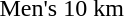<table>
<tr>
<td>Men's 10 km</td>
<td nowrap=true></td>
<td nowrap=true></td>
<td nowrap=true></td>
</tr>
<tr>
</tr>
</table>
